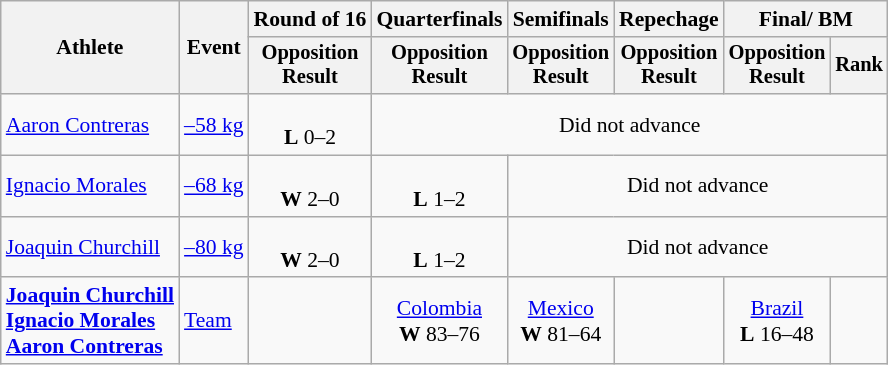<table class="wikitable" style="font-size:90%">
<tr>
<th rowspan=2>Athlete</th>
<th rowspan=2>Event</th>
<th>Round of 16</th>
<th>Quarterfinals</th>
<th>Semifinals</th>
<th>Repechage</th>
<th colspan=2>Final/ BM</th>
</tr>
<tr style="font-size:95%">
<th>Opposition<br>Result</th>
<th>Opposition<br>Result</th>
<th>Opposition<br>Result</th>
<th>Opposition<br>Result</th>
<th>Opposition<br>Result</th>
<th>Rank</th>
</tr>
<tr style="text-align:center">
<td style="text-align:left"><a href='#'>Aaron Contreras</a></td>
<td style="text-align:left"><a href='#'>–58 kg</a></td>
<td><br><strong>L</strong> 0–2</td>
<td colspan="5">Did not advance</td>
</tr>
<tr style="text-align:center">
<td style="text-align:left"><a href='#'>Ignacio Morales</a></td>
<td style="text-align:left"><a href='#'>–68 kg</a></td>
<td><br><strong>W</strong> 2–0</td>
<td><br><strong>L</strong> 1–2</td>
<td colspan="4">Did not advance</td>
</tr>
<tr style="text-align:center">
<td style="text-align:left"><a href='#'>Joaquin Churchill</a></td>
<td style="text-align:left"><a href='#'>–80 kg</a></td>
<td><br><strong>W</strong> 2–0</td>
<td><br><strong>L</strong> 1–2</td>
<td colspan="4">Did not advance</td>
</tr>
<tr style="text-align:center">
<td style="text-align:left"><strong><a href='#'>Joaquin Churchill</a><br><a href='#'>Ignacio Morales</a><br><a href='#'>Aaron Contreras</a></strong></td>
<td style="text-align:left"><a href='#'>Team</a></td>
<td></td>
<td> <a href='#'>Colombia</a><br><strong>W</strong> 83–76</td>
<td> <a href='#'>Mexico</a><br><strong>W</strong> 81–64</td>
<td></td>
<td> <a href='#'>Brazil</a><br><strong>L</strong> 16–48</td>
<td></td>
</tr>
</table>
